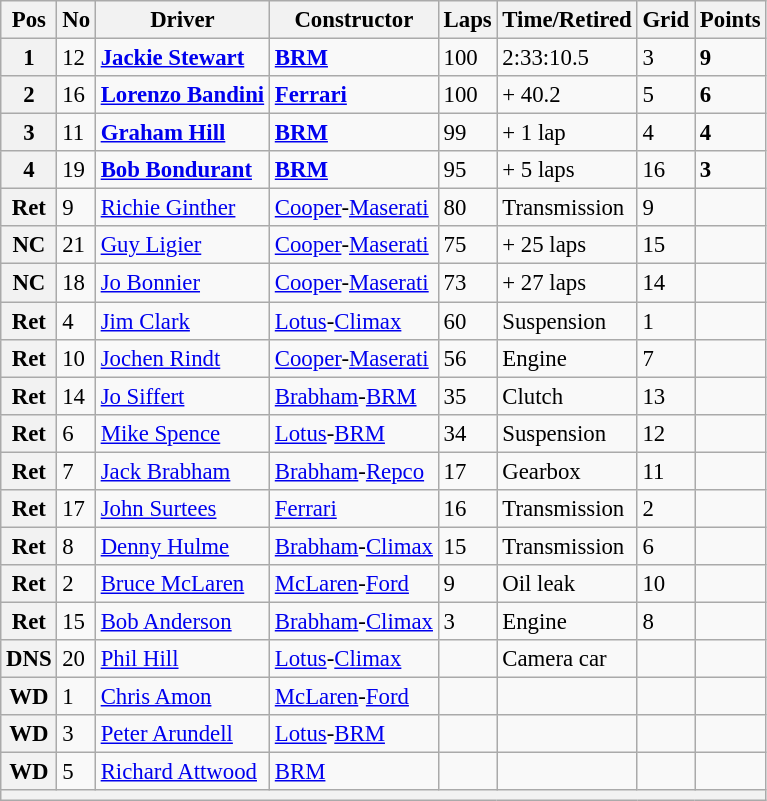<table class="wikitable" style="font-size: 95%">
<tr>
<th>Pos</th>
<th>No</th>
<th>Driver</th>
<th>Constructor</th>
<th>Laps</th>
<th>Time/Retired</th>
<th>Grid</th>
<th>Points</th>
</tr>
<tr>
<th>1</th>
<td>12</td>
<td> <strong><a href='#'>Jackie Stewart</a></strong></td>
<td><strong><a href='#'>BRM</a></strong></td>
<td>100</td>
<td>2:33:10.5</td>
<td>3</td>
<td><strong>9</strong></td>
</tr>
<tr>
<th>2</th>
<td>16</td>
<td> <strong><a href='#'>Lorenzo Bandini</a></strong></td>
<td><strong><a href='#'>Ferrari</a></strong></td>
<td>100</td>
<td>+ 40.2</td>
<td>5</td>
<td><strong>6</strong></td>
</tr>
<tr>
<th>3</th>
<td>11</td>
<td> <strong><a href='#'>Graham Hill</a></strong></td>
<td><strong><a href='#'>BRM</a></strong></td>
<td>99</td>
<td>+ 1 lap</td>
<td>4</td>
<td><strong>4</strong></td>
</tr>
<tr>
<th>4</th>
<td>19</td>
<td> <strong><a href='#'>Bob Bondurant</a></strong></td>
<td><strong><a href='#'>BRM</a></strong></td>
<td>95</td>
<td>+ 5 laps</td>
<td>16</td>
<td><strong>3</strong></td>
</tr>
<tr>
<th>Ret</th>
<td>9</td>
<td> <a href='#'>Richie Ginther</a></td>
<td><a href='#'>Cooper</a>-<a href='#'>Maserati</a></td>
<td>80</td>
<td>Transmission</td>
<td>9</td>
<td></td>
</tr>
<tr>
<th>NC</th>
<td>21</td>
<td> <a href='#'>Guy Ligier</a></td>
<td><a href='#'>Cooper</a>-<a href='#'>Maserati</a></td>
<td>75</td>
<td>+ 25 laps</td>
<td>15</td>
<td></td>
</tr>
<tr>
<th>NC</th>
<td>18</td>
<td> <a href='#'>Jo Bonnier</a></td>
<td><a href='#'>Cooper</a>-<a href='#'>Maserati</a></td>
<td>73</td>
<td>+ 27 laps</td>
<td>14</td>
<td></td>
</tr>
<tr>
<th>Ret</th>
<td>4</td>
<td> <a href='#'>Jim Clark</a></td>
<td><a href='#'>Lotus</a>-<a href='#'>Climax</a></td>
<td>60</td>
<td>Suspension</td>
<td>1</td>
<td></td>
</tr>
<tr>
<th>Ret</th>
<td>10</td>
<td> <a href='#'>Jochen Rindt</a></td>
<td><a href='#'>Cooper</a>-<a href='#'>Maserati</a></td>
<td>56</td>
<td>Engine</td>
<td>7</td>
<td></td>
</tr>
<tr>
<th>Ret</th>
<td>14</td>
<td> <a href='#'>Jo Siffert</a></td>
<td><a href='#'>Brabham</a>-<a href='#'>BRM</a></td>
<td>35</td>
<td>Clutch</td>
<td>13</td>
<td></td>
</tr>
<tr>
<th>Ret</th>
<td>6</td>
<td> <a href='#'>Mike Spence</a></td>
<td><a href='#'>Lotus</a>-<a href='#'>BRM</a></td>
<td>34</td>
<td>Suspension</td>
<td>12</td>
<td></td>
</tr>
<tr>
<th>Ret</th>
<td>7</td>
<td> <a href='#'>Jack Brabham</a></td>
<td><a href='#'>Brabham</a>-<a href='#'>Repco</a></td>
<td>17</td>
<td>Gearbox</td>
<td>11</td>
<td></td>
</tr>
<tr>
<th>Ret</th>
<td>17</td>
<td> <a href='#'>John Surtees</a></td>
<td><a href='#'>Ferrari</a></td>
<td>16</td>
<td>Transmission</td>
<td>2</td>
<td></td>
</tr>
<tr>
<th>Ret</th>
<td>8</td>
<td> <a href='#'>Denny Hulme</a></td>
<td><a href='#'>Brabham</a>-<a href='#'>Climax</a></td>
<td>15</td>
<td>Transmission</td>
<td>6</td>
<td></td>
</tr>
<tr>
<th>Ret</th>
<td>2</td>
<td> <a href='#'>Bruce McLaren</a></td>
<td><a href='#'>McLaren</a>-<a href='#'>Ford</a></td>
<td>9</td>
<td>Oil leak</td>
<td>10</td>
<td></td>
</tr>
<tr>
<th>Ret</th>
<td>15</td>
<td> <a href='#'>Bob Anderson</a></td>
<td><a href='#'>Brabham</a>-<a href='#'>Climax</a></td>
<td>3</td>
<td>Engine</td>
<td>8</td>
<td></td>
</tr>
<tr>
<th>DNS</th>
<td>20</td>
<td> <a href='#'>Phil Hill</a></td>
<td><a href='#'>Lotus</a>-<a href='#'>Climax</a></td>
<td></td>
<td>Camera car</td>
<td></td>
<td></td>
</tr>
<tr>
<th>WD</th>
<td>1</td>
<td> <a href='#'>Chris Amon</a></td>
<td><a href='#'>McLaren</a>-<a href='#'>Ford</a></td>
<td></td>
<td></td>
<td></td>
<td></td>
</tr>
<tr>
<th>WD</th>
<td>3</td>
<td> <a href='#'>Peter Arundell</a></td>
<td><a href='#'>Lotus</a>-<a href='#'>BRM</a></td>
<td></td>
<td></td>
<td></td>
<td></td>
</tr>
<tr>
<th>WD</th>
<td>5</td>
<td> <a href='#'>Richard Attwood</a></td>
<td><a href='#'>BRM</a></td>
<td></td>
<td></td>
<td></td>
<td></td>
</tr>
<tr>
<th colspan="8"></th>
</tr>
</table>
